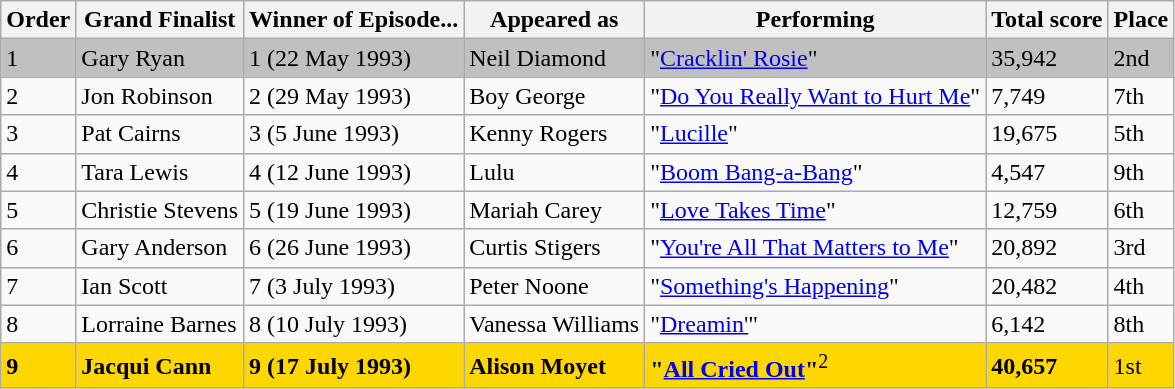<table class="wikitable sortable">
<tr>
<th>Order</th>
<th>Grand Finalist</th>
<th>Winner of Episode...</th>
<th>Appeared as</th>
<th>Performing</th>
<th>Total score</th>
<th>Place</th>
</tr>
<tr style="background:silver;">
<td>1</td>
<td>Gary Ryan</td>
<td>1 (22 May 1993)</td>
<td>Neil Diamond</td>
<td>"<a href='#'>Cracklin' Rosie</a>"</td>
<td>35,942</td>
<td>2nd</td>
</tr>
<tr>
<td>2</td>
<td>Jon Robinson</td>
<td>2 (29 May 1993)</td>
<td>Boy George</td>
<td>"<a href='#'>Do You Really Want to Hurt Me</a>"</td>
<td>7,749</td>
<td>7th</td>
</tr>
<tr>
<td>3</td>
<td>Pat Cairns</td>
<td>3 (5 June 1993)</td>
<td>Kenny Rogers</td>
<td>"<a href='#'>Lucille</a>"</td>
<td>19,675</td>
<td>5th</td>
</tr>
<tr>
<td>4</td>
<td>Tara Lewis</td>
<td>4 (12 June 1993)</td>
<td>Lulu</td>
<td>"<a href='#'>Boom Bang-a-Bang</a>"</td>
<td>4,547</td>
<td>9th</td>
</tr>
<tr>
<td>5</td>
<td>Christie Stevens</td>
<td>5 (19 June 1993)</td>
<td>Mariah Carey</td>
<td>"<a href='#'>Love Takes Time</a>"</td>
<td>12,759</td>
<td>6th</td>
</tr>
<tr>
<td>6</td>
<td>Gary Anderson</td>
<td>6 (26 June 1993)</td>
<td>Curtis Stigers</td>
<td>"<a href='#'>You're All That Matters to Me</a>"</td>
<td>20,892</td>
<td>3rd</td>
</tr>
<tr>
<td>7</td>
<td>Ian Scott</td>
<td>7 (3 July 1993)</td>
<td>Peter Noone</td>
<td>"<a href='#'>Something's Happening</a>"</td>
<td>20,482</td>
<td>4th</td>
</tr>
<tr>
<td>8</td>
<td>Lorraine Barnes</td>
<td>8 (10 July 1993)</td>
<td>Vanessa Williams</td>
<td>"<a href='#'>Dreamin'</a>"</td>
<td>6,142</td>
<td>8th</td>
</tr>
<tr style="background:gold;">
<td><strong>9</strong></td>
<td><strong>Jacqui Cann</strong></td>
<td><strong>9 (17 July 1993)</strong></td>
<td><strong>Alison Moyet</strong></td>
<td><strong>"<a href='#'>All Cried Out</a>"</strong><sup>2</sup></td>
<td><strong>40,657</strong></td>
<td>1st</td>
</tr>
</table>
